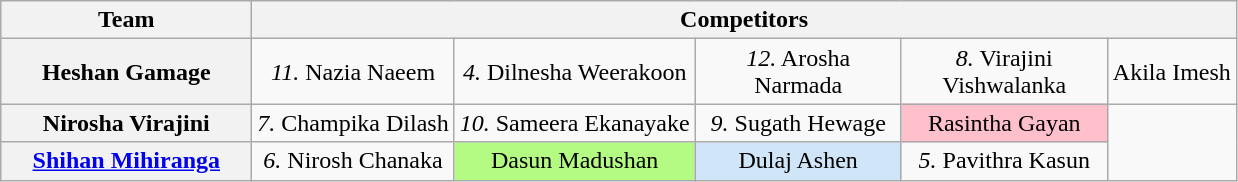<table class="wikitable" style="text-align:center">
<tr>
<th scope="col" style="width:160px;">Team</th>
<th scope="col" colspan="5">Competitors</th>
</tr>
<tr>
<th scope="row">Heshan Gamage</th>
<td><em>11.</em> Nazia Naeem</td>
<td><em>4.</em> Dilnesha Weerakoon</td>
<td><em>12.</em> Arosha Narmada</td>
<td><em>8.</em> Virajini Vishwalanka</td>
<td>Akila Imesh</td>
</tr>
<tr>
<th scope="row">Nirosha Virajini</th>
<td><em>7.</em> Champika Dilash</td>
<td><em>10.</em> Sameera Ekanayake</td>
<td><em>9.</em> Sugath Hewage</td>
<td style="width:130px; background:pink;">Rasintha Gayan</td>
</tr>
<tr>
<th scope="row"><a href='#'>Shihan Mihiranga</a></th>
<td><em>6.</em> Nirosh Chanaka</td>
<td style="background:#B4FB84;">Dasun Madushan</td>
<td style="width:130px; background:#d1e5f8;">Dulaj Ashen</td>
<td><em>5.</em> Pavithra Kasun</td>
</tr>
</table>
